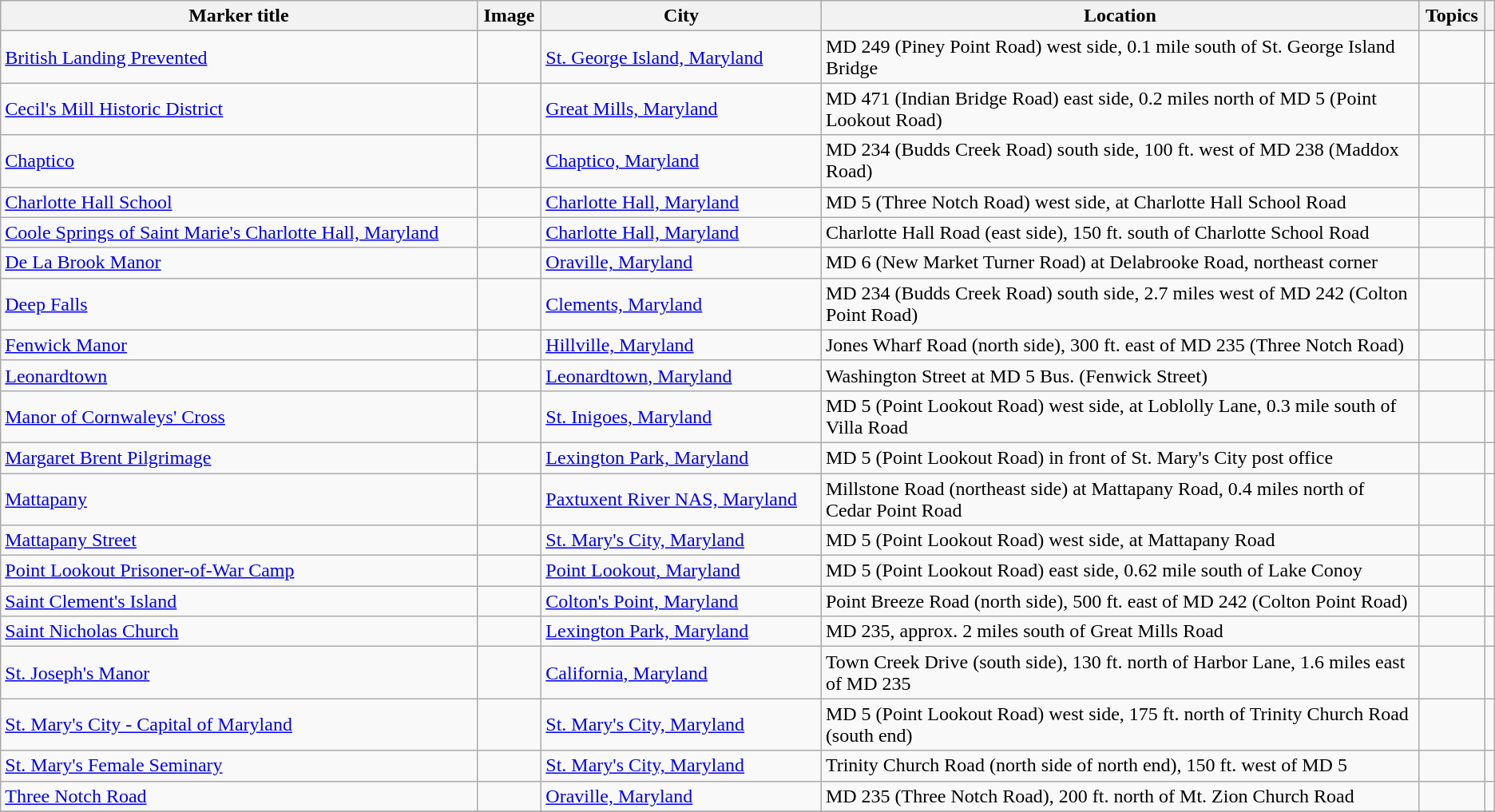<table class="wikitable sortable">
<tr>
<th><strong>Marker title</strong></th>
<th class="unsortable"><strong>Image</strong></th>
<th><strong>City</strong></th>
<th style="width:40%"><strong>Location</strong></th>
<th><strong>Topics</strong></th>
<th class="unsortable"></th>
</tr>
<tr>
<td><a href='#'>British Landing Prevented</a></td>
<td></td>
<td><a href='#'>St. George Island, Maryland</a></td>
<td>MD 249 (Piney Point Road) west side, 0.1 mile south of St. George Island Bridge<br><small></small></td>
<td></td>
<td></td>
</tr>
<tr>
<td><a href='#'>Cecil's Mill Historic District</a></td>
<td></td>
<td><a href='#'>Great Mills, Maryland</a></td>
<td>MD 471 (Indian Bridge Road) east side, 0.2 miles north of MD 5 (Point Lookout Road)<br><small></small></td>
<td></td>
<td></td>
</tr>
<tr>
<td><a href='#'>Chaptico</a></td>
<td></td>
<td><a href='#'>Chaptico, Maryland</a></td>
<td>MD 234 (Budds Creek Road) south side, 100 ft. west of MD 238 (Maddox Road)<br><small></small></td>
<td></td>
<td></td>
</tr>
<tr>
<td><a href='#'>Charlotte Hall School</a></td>
<td></td>
<td><a href='#'>Charlotte Hall, Maryland</a></td>
<td>MD 5 (Three Notch Road) west side, at Charlotte Hall School Road<br><small></small></td>
<td></td>
<td></td>
</tr>
<tr>
<td><a href='#'>Coole Springs of Saint Marie's Charlotte Hall, Maryland</a></td>
<td></td>
<td><a href='#'>Charlotte Hall, Maryland</a></td>
<td>Charlotte Hall Road (east side), 150 ft. south of Charlotte School Road<br><small></small></td>
<td></td>
<td></td>
</tr>
<tr>
<td><a href='#'>De La Brook Manor</a></td>
<td></td>
<td><a href='#'>Oraville, Maryland</a></td>
<td>MD 6 (New Market Turner Road) at Delabrooke Road, northeast corner<br><small></small></td>
<td></td>
<td></td>
</tr>
<tr>
<td><a href='#'>Deep Falls</a></td>
<td></td>
<td><a href='#'>Clements, Maryland</a></td>
<td>MD 234 (Budds Creek Road) south side, 2.7 miles west of MD 242 (Colton Point Road)<br><small></small></td>
<td></td>
<td></td>
</tr>
<tr>
<td><a href='#'>Fenwick Manor</a></td>
<td></td>
<td><a href='#'>Hillville, Maryland</a></td>
<td>Jones Wharf Road (north side), 300 ft. east of MD 235 (Three Notch Road)<br><small></small></td>
<td></td>
<td></td>
</tr>
<tr>
<td><a href='#'>Leonardtown</a></td>
<td></td>
<td><a href='#'>Leonardtown, Maryland</a></td>
<td>Washington Street at MD  5 Bus. (Fenwick Street)<br><small></small></td>
<td></td>
<td></td>
</tr>
<tr>
<td><a href='#'>Manor of Cornwaleys' Cross</a></td>
<td></td>
<td><a href='#'>St. Inigoes, Maryland</a></td>
<td>MD 5 (Point Lookout Road) west side, at Loblolly Lane, 0.3 mile south of Villa Road<br><small></small></td>
<td></td>
<td></td>
</tr>
<tr>
<td><a href='#'>Margaret Brent Pilgrimage</a></td>
<td></td>
<td><a href='#'>Lexington Park, Maryland</a></td>
<td>MD 5 (Point Lookout Road) in front of St. Mary's City post office<br><small></small></td>
<td></td>
<td></td>
</tr>
<tr>
<td><a href='#'>Mattapany</a></td>
<td></td>
<td><a href='#'>Paxtuxent River NAS, Maryland</a></td>
<td>Millstone Road (northeast side) at Mattapany Road, 0.4 miles north of Cedar Point Road<br><small></small></td>
<td></td>
<td></td>
</tr>
<tr>
<td><a href='#'>Mattapany Street</a></td>
<td></td>
<td><a href='#'>St. Mary's City, Maryland</a></td>
<td>MD 5 (Point Lookout Road) west side, at Mattapany Road<br><small></small></td>
<td></td>
<td></td>
</tr>
<tr>
<td><a href='#'>Point Lookout Prisoner-of-War Camp</a></td>
<td></td>
<td><a href='#'>Point Lookout, Maryland</a></td>
<td>MD 5 (Point Lookout Road) east side, 0.62 mile south of Lake Conoy<br><small></small></td>
<td></td>
<td></td>
</tr>
<tr>
<td><a href='#'>Saint Clement's Island</a></td>
<td></td>
<td><a href='#'>Colton's Point, Maryland</a></td>
<td>Point Breeze Road (north side), 500 ft. east of MD 242 (Colton Point Road)<br><small></small></td>
<td></td>
<td></td>
</tr>
<tr>
<td><a href='#'>Saint Nicholas Church</a></td>
<td></td>
<td><a href='#'>Lexington Park, Maryland</a></td>
<td>MD 235, approx. 2 miles south of Great Mills Road<br><small></small></td>
<td></td>
<td></td>
</tr>
<tr>
<td><a href='#'>St. Joseph's Manor</a></td>
<td></td>
<td><a href='#'>California, Maryland</a></td>
<td>Town Creek Drive (south side), 130 ft. north of Harbor Lane, 1.6 miles east of MD 235<br><small></small></td>
<td></td>
<td></td>
</tr>
<tr>
<td><a href='#'>St. Mary's City - Capital of Maryland</a></td>
<td></td>
<td><a href='#'>St. Mary's City, Maryland</a></td>
<td>MD 5 (Point Lookout Road) west side, 175 ft. north of Trinity Church Road (south end)<br><small></small></td>
<td></td>
<td></td>
</tr>
<tr>
<td><a href='#'>St. Mary's Female Seminary</a></td>
<td></td>
<td><a href='#'>St. Mary's City, Maryland</a></td>
<td>Trinity Church Road (north side of north end), 150 ft. west of MD 5<br><small></small></td>
<td></td>
<td></td>
</tr>
<tr>
<td><a href='#'>Three Notch Road</a></td>
<td></td>
<td><a href='#'>Oraville, Maryland</a></td>
<td>MD 235 (Three Notch Road), 200 ft. north of Mt. Zion Church Road<br><small></small></td>
<td></td>
<td></td>
</tr>
<tr>
</tr>
</table>
